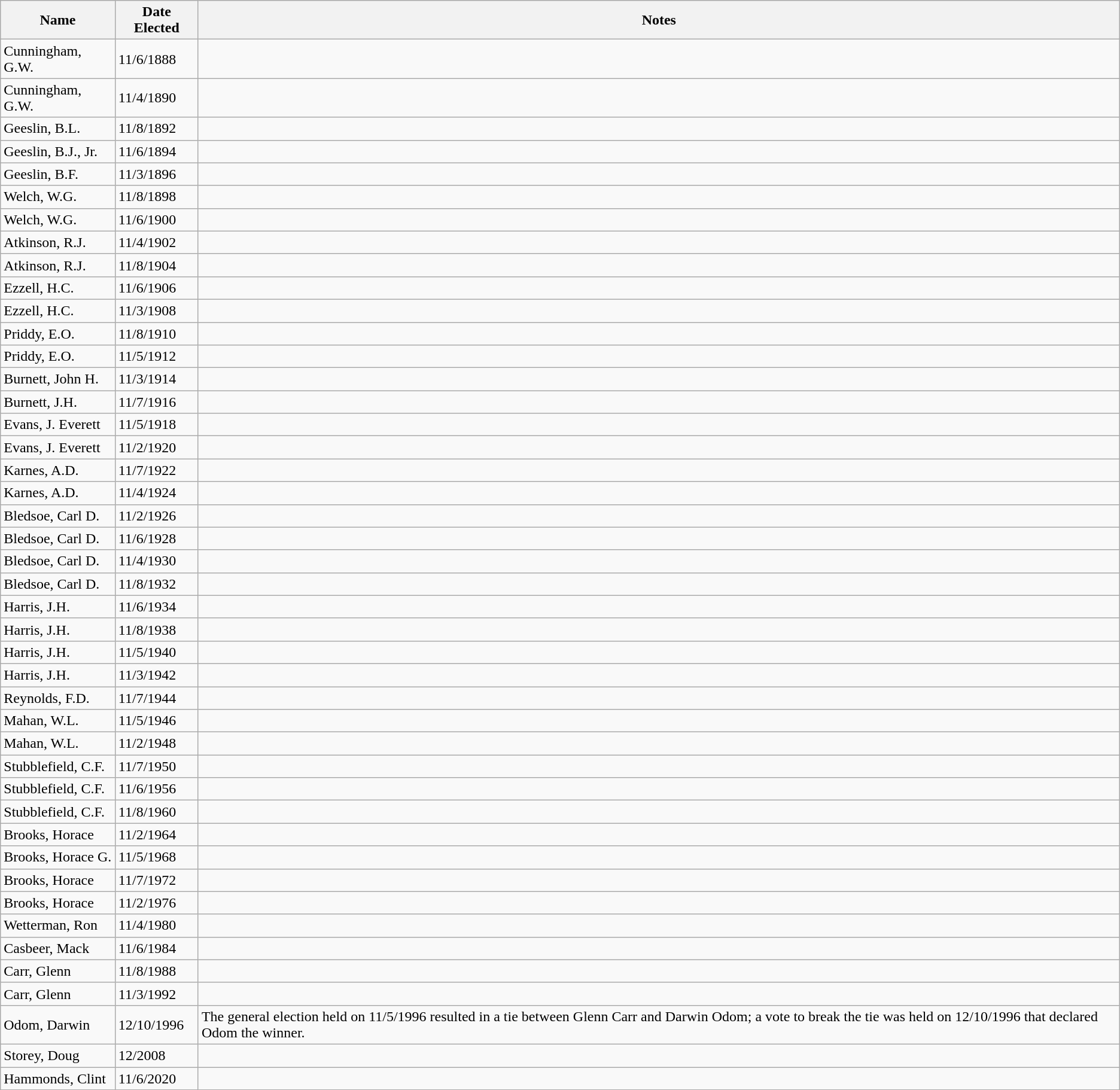<table class="wikitable sortable mw-collapsible mw-collapsed">
<tr>
<th>Name</th>
<th>Date Elected</th>
<th>Notes</th>
</tr>
<tr>
<td>Cunningham, G.W.</td>
<td>11/6/1888</td>
<td></td>
</tr>
<tr>
<td>Cunningham, G.W.</td>
<td>11/4/1890</td>
<td></td>
</tr>
<tr>
<td>Geeslin, B.L.</td>
<td>11/8/1892</td>
<td></td>
</tr>
<tr>
<td>Geeslin, B.J., Jr.</td>
<td>11/6/1894</td>
<td></td>
</tr>
<tr>
<td>Geeslin, B.F.</td>
<td>11/3/1896</td>
<td></td>
</tr>
<tr>
<td>Welch, W.G.</td>
<td>11/8/1898</td>
<td></td>
</tr>
<tr>
<td>Welch, W.G.</td>
<td>11/6/1900</td>
<td></td>
</tr>
<tr>
<td>Atkinson, R.J.</td>
<td>11/4/1902</td>
<td></td>
</tr>
<tr>
<td>Atkinson, R.J.</td>
<td>11/8/1904</td>
<td></td>
</tr>
<tr>
<td>Ezzell, H.C.</td>
<td>11/6/1906</td>
<td></td>
</tr>
<tr>
<td>Ezzell, H.C.</td>
<td>11/3/1908</td>
<td></td>
</tr>
<tr>
<td>Priddy, E.O.</td>
<td>11/8/1910</td>
<td></td>
</tr>
<tr>
<td>Priddy, E.O.</td>
<td>11/5/1912</td>
<td></td>
</tr>
<tr>
<td>Burnett, John H.</td>
<td>11/3/1914</td>
<td></td>
</tr>
<tr>
<td>Burnett, J.H.</td>
<td>11/7/1916</td>
<td></td>
</tr>
<tr>
<td>Evans, J. Everett</td>
<td>11/5/1918</td>
<td></td>
</tr>
<tr>
<td>Evans, J. Everett</td>
<td>11/2/1920</td>
<td></td>
</tr>
<tr>
<td>Karnes, A.D.</td>
<td>11/7/1922</td>
<td></td>
</tr>
<tr>
<td>Karnes, A.D.</td>
<td>11/4/1924</td>
<td></td>
</tr>
<tr>
<td>Bledsoe, Carl D.</td>
<td>11/2/1926</td>
<td></td>
</tr>
<tr>
<td>Bledsoe, Carl D.</td>
<td>11/6/1928</td>
<td></td>
</tr>
<tr>
<td>Bledsoe, Carl D.</td>
<td>11/4/1930</td>
<td></td>
</tr>
<tr>
<td>Bledsoe, Carl D.</td>
<td>11/8/1932</td>
<td></td>
</tr>
<tr>
<td>Harris, J.H.</td>
<td>11/6/1934</td>
<td></td>
</tr>
<tr>
<td>Harris, J.H.</td>
<td>11/8/1938</td>
<td></td>
</tr>
<tr>
<td>Harris, J.H.</td>
<td>11/5/1940</td>
<td></td>
</tr>
<tr>
<td>Harris, J.H.</td>
<td>11/3/1942</td>
<td></td>
</tr>
<tr>
<td>Reynolds, F.D.</td>
<td>11/7/1944</td>
<td></td>
</tr>
<tr>
<td>Mahan, W.L.</td>
<td>11/5/1946</td>
<td></td>
</tr>
<tr>
<td>Mahan, W.L.</td>
<td>11/2/1948</td>
<td></td>
</tr>
<tr>
<td>Stubblefield, C.F.</td>
<td>11/7/1950</td>
<td></td>
</tr>
<tr>
<td>Stubblefield, C.F.</td>
<td>11/6/1956</td>
<td></td>
</tr>
<tr>
<td>Stubblefield, C.F.</td>
<td>11/8/1960</td>
<td></td>
</tr>
<tr>
<td>Brooks, Horace</td>
<td>11/2/1964</td>
<td></td>
</tr>
<tr>
<td>Brooks, Horace G.</td>
<td>11/5/1968</td>
<td></td>
</tr>
<tr>
<td>Brooks, Horace</td>
<td>11/7/1972</td>
<td></td>
</tr>
<tr>
<td>Brooks, Horace</td>
<td>11/2/1976</td>
<td></td>
</tr>
<tr>
<td>Wetterman, Ron</td>
<td>11/4/1980</td>
<td></td>
</tr>
<tr>
<td>Casbeer, Mack</td>
<td>11/6/1984</td>
<td></td>
</tr>
<tr>
<td>Carr, Glenn</td>
<td>11/8/1988</td>
<td></td>
</tr>
<tr>
<td>Carr, Glenn</td>
<td>11/3/1992</td>
<td></td>
</tr>
<tr>
<td>Odom, Darwin</td>
<td>12/10/1996</td>
<td>The general election held on 11/5/1996 resulted in a tie between Glenn Carr and Darwin Odom; a vote to break the tie was held on 12/10/1996 that declared Odom the winner.</td>
</tr>
<tr>
<td>Storey, Doug</td>
<td>12/2008</td>
<td></td>
</tr>
<tr>
<td>Hammonds, Clint</td>
<td>11/6/2020</td>
<td></td>
</tr>
</table>
